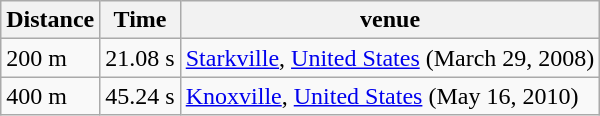<table class="wikitable">
<tr>
<th>Distance</th>
<th>Time</th>
<th>venue</th>
</tr>
<tr>
<td>200 m</td>
<td>21.08 s</td>
<td><a href='#'>Starkville</a>, <a href='#'>United States</a> (March 29, 2008)</td>
</tr>
<tr>
<td>400 m</td>
<td>45.24 s</td>
<td><a href='#'>Knoxville</a>, <a href='#'>United States</a> (May 16, 2010)</td>
</tr>
</table>
